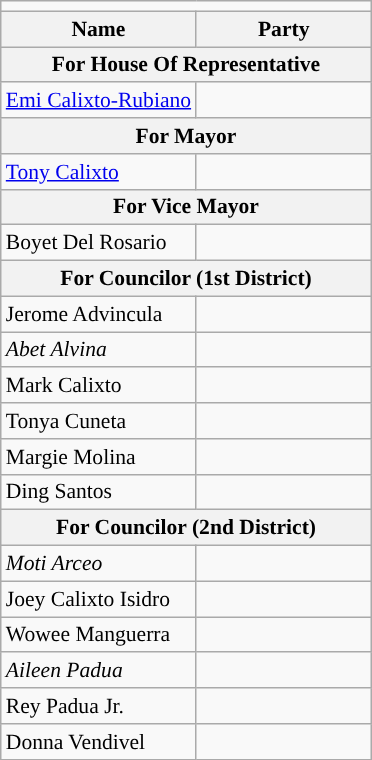<table class="wikitable" style="font-size:90%">
<tr>
<td colspan="5" style="color:inherit;background:"></td>
</tr>
<tr>
<th !width=150px>Name</th>
<th colspan=2 width=110px>Party</th>
</tr>
<tr>
<th colspan="3">For House Of Representative</th>
</tr>
<tr>
<td><a href='#'>Emi Calixto-Rubiano</a></td>
<td></td>
</tr>
<tr>
<th colspan="3">For Mayor</th>
</tr>
<tr>
<td><a href='#'>Tony Calixto</a></td>
<td></td>
</tr>
<tr>
<th colspan="3">For Vice Mayor</th>
</tr>
<tr>
<td>Boyet Del Rosario</td>
<td></td>
</tr>
<tr>
<th colspan="3">For Councilor (1st District)</th>
</tr>
<tr>
<td>Jerome Advincula</td>
<td></td>
</tr>
<tr>
<td><em>Abet Alvina</em></td>
<td></td>
</tr>
<tr>
<td>Mark Calixto</td>
<td></td>
</tr>
<tr>
<td>Tonya Cuneta</td>
<td></td>
</tr>
<tr>
<td>Margie Molina</td>
<td></td>
</tr>
<tr>
<td>Ding Santos</td>
<td></td>
</tr>
<tr>
<th colspan="3">For Councilor (2nd District)</th>
</tr>
<tr>
<td><em>Moti Arceo</em></td>
<td></td>
</tr>
<tr>
<td>Joey Calixto Isidro</td>
<td></td>
</tr>
<tr>
<td>Wowee Manguerra</td>
<td></td>
</tr>
<tr>
<td><em>Aileen Padua</em></td>
<td></td>
</tr>
<tr>
<td>Rey Padua Jr.</td>
<td></td>
</tr>
<tr>
<td>Donna Vendivel</td>
<td></td>
</tr>
</table>
